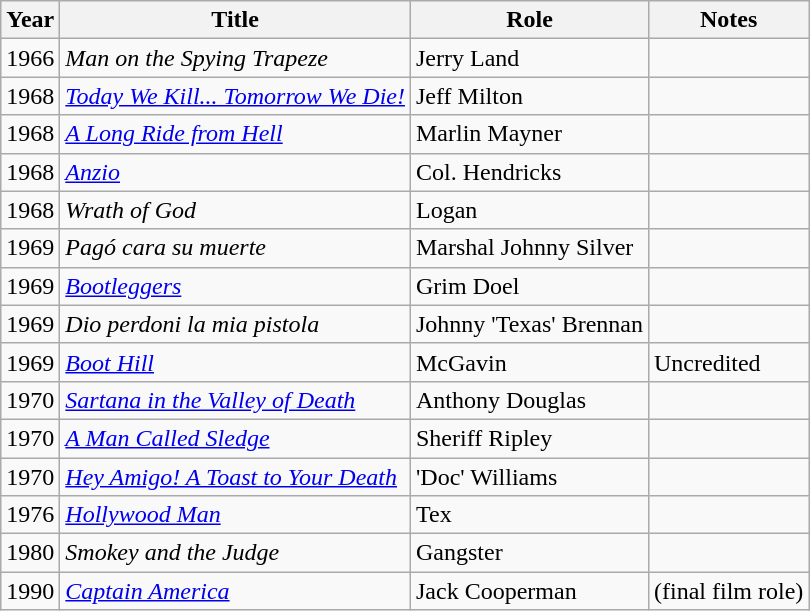<table class="wikitable">
<tr>
<th>Year</th>
<th>Title</th>
<th>Role</th>
<th>Notes</th>
</tr>
<tr>
<td>1966</td>
<td><em>Man on the Spying Trapeze</em></td>
<td>Jerry Land</td>
<td></td>
</tr>
<tr>
<td>1968</td>
<td><em><a href='#'>Today We Kill... Tomorrow We Die!</a></em></td>
<td>Jeff Milton</td>
<td></td>
</tr>
<tr>
<td>1968</td>
<td><em><a href='#'>A Long Ride from Hell</a></em></td>
<td>Marlin Mayner</td>
<td></td>
</tr>
<tr>
<td>1968</td>
<td><em><a href='#'>Anzio</a></em></td>
<td>Col. Hendricks</td>
<td></td>
</tr>
<tr>
<td>1968</td>
<td><em>Wrath of God</em></td>
<td>Logan</td>
<td></td>
</tr>
<tr>
<td>1969</td>
<td><em>Pagó cara su muerte</em></td>
<td>Marshal Johnny Silver</td>
<td></td>
</tr>
<tr>
<td>1969</td>
<td><em><a href='#'>Bootleggers</a></em></td>
<td>Grim Doel</td>
<td></td>
</tr>
<tr>
<td>1969</td>
<td><em>Dio perdoni la mia pistola</em></td>
<td>Johnny 'Texas' Brennan</td>
<td></td>
</tr>
<tr>
<td>1969</td>
<td><em><a href='#'>Boot Hill</a></em></td>
<td>McGavin</td>
<td>Uncredited</td>
</tr>
<tr>
<td>1970</td>
<td><em><a href='#'>Sartana in the Valley of Death</a></em></td>
<td>Anthony Douglas</td>
<td></td>
</tr>
<tr>
<td>1970</td>
<td><em><a href='#'>A Man Called Sledge</a></em></td>
<td>Sheriff Ripley</td>
<td></td>
</tr>
<tr>
<td>1970</td>
<td><em><a href='#'>Hey Amigo! A Toast to Your Death</a></em></td>
<td>'Doc' Williams</td>
<td></td>
</tr>
<tr>
<td>1976</td>
<td><em><a href='#'>Hollywood Man</a></em></td>
<td>Tex</td>
<td></td>
</tr>
<tr>
<td>1980</td>
<td><em>Smokey and the Judge</em></td>
<td>Gangster</td>
<td></td>
</tr>
<tr>
<td>1990</td>
<td><em><a href='#'>Captain America</a></em></td>
<td>Jack Cooperman</td>
<td>(final film role)</td>
</tr>
</table>
